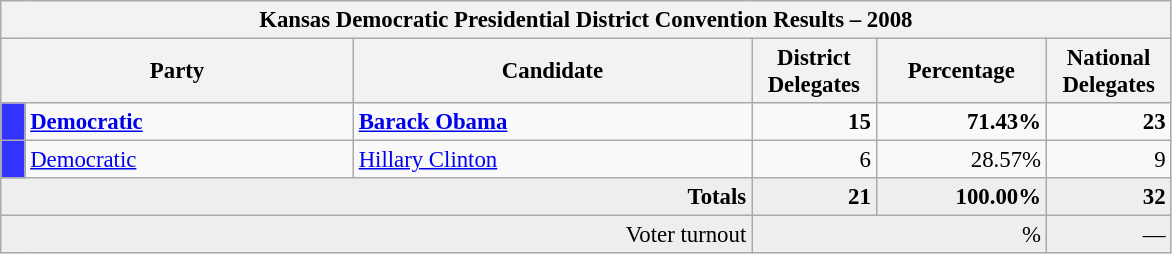<table class="wikitable" style="font-size:95%;">
<tr>
<th colspan="7">Kansas Democratic Presidential District Convention Results – 2008</th>
</tr>
<tr>
<th colspan="2" style="width: 15em">Party</th>
<th style="width: 17em">Candidate</th>
<th style="width: 5em">District Delegates</th>
<th style="width: 7em">Percentage</th>
<th style="width: 5em">National Delegates</th>
</tr>
<tr>
<th style="background-color:#3333FF; width: 3px"></th>
<td style="width: 130px"><strong><a href='#'>Democratic</a></strong></td>
<td><strong><a href='#'>Barack Obama</a></strong></td>
<td align="right"><strong>15</strong></td>
<td align="right"><strong>71.43%</strong></td>
<td align="right"><strong>23</strong></td>
</tr>
<tr>
<th style="background-color:#3333FF; width: 3px"></th>
<td style="width: 130px"><a href='#'>Democratic</a></td>
<td><a href='#'>Hillary Clinton</a></td>
<td align="right">6</td>
<td align="right">28.57%</td>
<td align="right">9</td>
</tr>
<tr bgcolor="#EEEEEE">
<td colspan="3" align="right"><strong>Totals</strong></td>
<td align="right"><strong>21</strong></td>
<td align="right"><strong>100.00%</strong></td>
<td align="right"><strong>32</strong></td>
</tr>
<tr bgcolor="#EEEEEE">
<td colspan="3" align="right">Voter turnout</td>
<td colspan="2" align="right">%</td>
<td align="right">—</td>
</tr>
</table>
